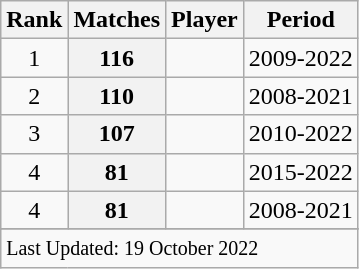<table class="wikitable plainrowheaders sortable">
<tr>
<th scope=col>Rank</th>
<th scope=col>Matches</th>
<th scope=col>Player</th>
<th scope=col>Period</th>
</tr>
<tr>
<td align=center>1</td>
<th scope=row style=text-align:center;>116</th>
<td> </td>
<td>2009-2022</td>
</tr>
<tr>
<td align=center>2</td>
<th scope=row style=text-align:center;>110</th>
<td></td>
<td>2008-2021</td>
</tr>
<tr>
<td align=center>3</td>
<th scope=row style=text-align:center;>107</th>
<td> </td>
<td>2010-2022</td>
</tr>
<tr>
<td align=center>4</td>
<th scope=row style=text-align:center;>81</th>
<td> </td>
<td>2015-2022</td>
</tr>
<tr>
<td align=center>4</td>
<th scope=row style=text-align:center;>81</th>
<td></td>
<td>2008-2021</td>
</tr>
<tr>
</tr>
<tr class=sortbottom>
<td colspan=4><small>Last Updated: 19 October 2022</small></td>
</tr>
</table>
